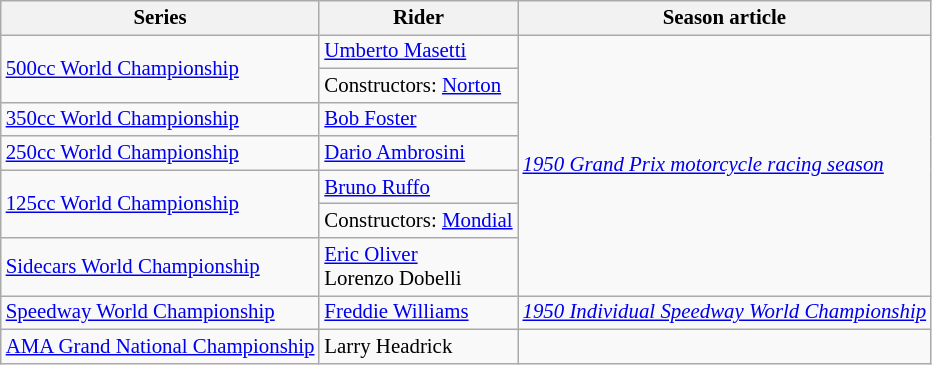<table class="wikitable" style="font-size: 87%;">
<tr>
<th>Series</th>
<th>Rider</th>
<th>Season article</th>
</tr>
<tr>
<td rowspan=2><a href='#'>500cc World Championship</a></td>
<td> <a href='#'>Umberto Masetti</a></td>
<td rowspan=7><em><a href='#'>1950 Grand Prix motorcycle racing season</a></em></td>
</tr>
<tr>
<td>Constructors:  <a href='#'>Norton</a></td>
</tr>
<tr>
<td><a href='#'>350cc World Championship</a></td>
<td> <a href='#'>Bob Foster</a></td>
</tr>
<tr>
<td><a href='#'>250cc World Championship</a></td>
<td> <a href='#'>Dario Ambrosini</a></td>
</tr>
<tr>
<td rowspan=2><a href='#'>125cc World Championship</a></td>
<td> <a href='#'>Bruno Ruffo</a></td>
</tr>
<tr>
<td>Constructors:  <a href='#'>Mondial</a></td>
</tr>
<tr>
<td><a href='#'>Sidecars World Championship</a></td>
<td> <a href='#'>Eric Oliver</a><br> Lorenzo Dobelli</td>
</tr>
<tr>
<td><a href='#'>Speedway World Championship</a></td>
<td> <a href='#'>Freddie Williams</a></td>
<td><em><a href='#'>1950 Individual Speedway World Championship</a></em></td>
</tr>
<tr>
<td><a href='#'>AMA Grand National Championship</a></td>
<td> Larry Headrick</td>
<td></td>
</tr>
</table>
